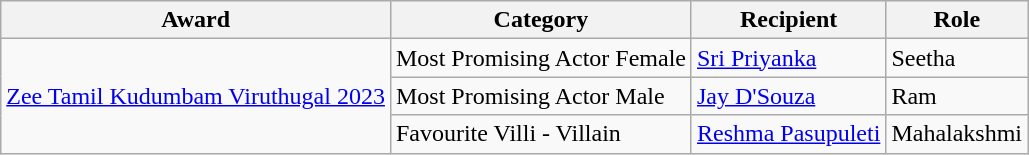<table class="wikitable plainrowheaders sortable">
<tr>
<th>Award</th>
<th>Category</th>
<th>Recipient</th>
<th>Role</th>
</tr>
<tr>
<td rowspan="3"><a href='#'>Zee Tamil Kudumbam Viruthugal 2023</a></td>
<td>Most Promising Actor Female</td>
<td><a href='#'>Sri Priyanka</a></td>
<td>Seetha</td>
</tr>
<tr>
<td>Most Promising Actor Male</td>
<td><a href='#'>Jay D'Souza</a></td>
<td>Ram</td>
</tr>
<tr>
<td>Favourite Villi - Villain</td>
<td><a href='#'>Reshma Pasupuleti</a></td>
<td>Mahalakshmi</td>
</tr>
</table>
